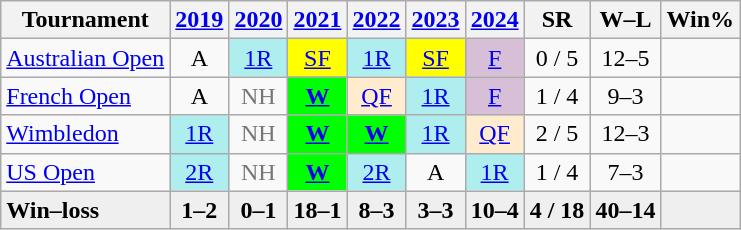<table class="wikitable" style=text-align:center>
<tr>
<th>Tournament</th>
<th><a href='#'>2019</a></th>
<th><a href='#'>2020</a></th>
<th><a href='#'>2021</a></th>
<th><a href='#'>2022</a></th>
<th><a href='#'>2023</a></th>
<th><a href='#'>2024</a></th>
<th>SR</th>
<th>W–L</th>
<th>Win%</th>
</tr>
<tr>
<td align=left><a href='#'>Australian Open</a></td>
<td>A</td>
<td bgcolor=afeeee><a href='#'>1R</a></td>
<td bgcolor=yellow><a href='#'>SF</a></td>
<td bgcolor=afeeee><a href='#'>1R</a></td>
<td bgcolor=yellow><a href='#'>SF</a></td>
<td bgcolor=thistle><a href='#'>F</a></td>
<td>0 / 5</td>
<td>12–5</td>
<td></td>
</tr>
<tr>
<td align=left><a href='#'>French Open</a></td>
<td>A</td>
<td style=color:#767676>NH</td>
<td bgcolor=lime><strong><a href='#'>W</a></strong></td>
<td bgcolor=ffebcd><a href='#'>QF</a></td>
<td bgcolor=afeeee><a href='#'>1R</a></td>
<td bgcolor=thistle><a href='#'>F</a></td>
<td>1 / 4</td>
<td>9–3</td>
<td></td>
</tr>
<tr>
<td align=left><a href='#'>Wimbledon</a></td>
<td bgcolor=afeeee><a href='#'>1R</a></td>
<td style=color:#767676>NH</td>
<td bgcolor=lime><strong><a href='#'>W</a></strong></td>
<td bgcolor=lime><strong><a href='#'>W</a></strong></td>
<td bgcolor=afeeee><a href='#'>1R</a></td>
<td bgcolor=ffebcd><a href='#'>QF</a></td>
<td>2 / 5</td>
<td>12–3</td>
<td></td>
</tr>
<tr>
<td align=left><a href='#'>US Open</a></td>
<td bgcolor=afeeee><a href='#'>2R</a></td>
<td style=color:#767676>NH</td>
<td bgcolor=lime><strong><a href='#'>W</a></strong></td>
<td bgcolor=afeeee><a href='#'>2R</a></td>
<td>A</td>
<td bgcolor=afeeee><a href='#'>1R</a></td>
<td>1 / 4</td>
<td>7–3</td>
<td></td>
</tr>
<tr style=background:#efefef;font-weight:bold>
<td align=left>Win–loss</td>
<td>1–2</td>
<td>0–1</td>
<td>18–1</td>
<td>8–3</td>
<td>3–3</td>
<td>10–4</td>
<td>4 / 18</td>
<td>40–14</td>
<td></td>
</tr>
</table>
